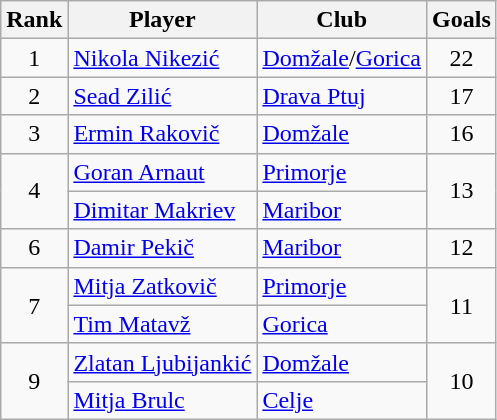<table class="wikitable" style="text-align:left">
<tr>
<th>Rank</th>
<th>Player</th>
<th>Club</th>
<th>Goals</th>
</tr>
<tr>
<td align="center">1</td>
<td> <a href='#'>Nikola Nikezić</a></td>
<td><a href='#'>Domžale</a>/<a href='#'>Gorica</a></td>
<td rowspan=1 align=center>22</td>
</tr>
<tr>
<td align="center">2</td>
<td> <a href='#'>Sead Zilić</a></td>
<td><a href='#'>Drava Ptuj</a></td>
<td rowspan=1 align=center>17</td>
</tr>
<tr>
<td align="center">3</td>
<td> <a href='#'>Ermin Rakovič</a></td>
<td><a href='#'>Domžale</a></td>
<td rowspan=1 align=center>16</td>
</tr>
<tr>
<td rowspan=2 align="center">4</td>
<td> <a href='#'>Goran Arnaut</a></td>
<td><a href='#'>Primorje</a></td>
<td rowspan=2 align=center>13</td>
</tr>
<tr>
<td> <a href='#'>Dimitar Makriev</a></td>
<td><a href='#'>Maribor</a></td>
</tr>
<tr>
<td align="center">6</td>
<td> <a href='#'>Damir Pekič</a></td>
<td><a href='#'>Maribor</a></td>
<td rowspan=1 align=center>12</td>
</tr>
<tr>
<td rowspan=2 align="center">7</td>
<td> <a href='#'>Mitja Zatkovič</a></td>
<td><a href='#'>Primorje</a></td>
<td rowspan=2 align=center>11</td>
</tr>
<tr>
<td> <a href='#'>Tim Matavž</a></td>
<td><a href='#'>Gorica</a></td>
</tr>
<tr>
<td rowspan=2 align="center">9</td>
<td> <a href='#'>Zlatan Ljubijankić</a></td>
<td><a href='#'>Domžale</a></td>
<td rowspan=2 align=center>10</td>
</tr>
<tr>
<td> <a href='#'>Mitja Brulc</a></td>
<td><a href='#'>Celje</a></td>
</tr>
</table>
